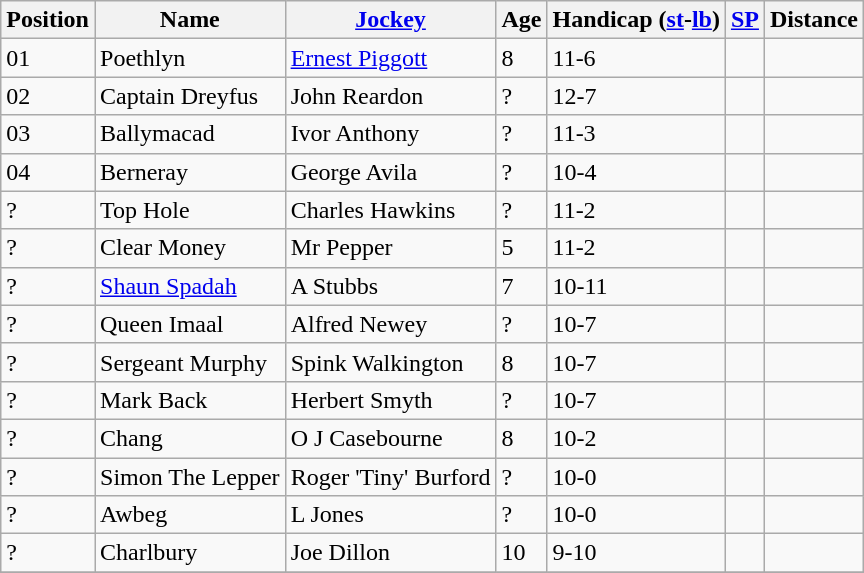<table class="wikitable sortable">
<tr>
<th data-sort-type="number">Position</th>
<th>Name</th>
<th><a href='#'>Jockey</a></th>
<th data-sort-type="number">Age</th>
<th>Handicap (<a href='#'>st</a>-<a href='#'>lb</a>)</th>
<th><a href='#'>SP</a></th>
<th>Distance</th>
</tr>
<tr>
<td>01</td>
<td>Poethlyn</td>
<td><a href='#'>Ernest Piggott</a></td>
<td>8</td>
<td>11-6</td>
<td></td>
<td></td>
</tr>
<tr>
<td>02</td>
<td>Captain Dreyfus</td>
<td>John Reardon</td>
<td>?</td>
<td>12-7</td>
<td></td>
<td></td>
</tr>
<tr>
<td>03</td>
<td>Ballymacad</td>
<td>Ivor Anthony</td>
<td>?</td>
<td>11-3</td>
<td></td>
<td></td>
</tr>
<tr>
<td>04</td>
<td>Berneray</td>
<td>George Avila</td>
<td>?</td>
<td>10-4</td>
<td></td>
<td></td>
</tr>
<tr>
<td>?</td>
<td>Top Hole</td>
<td>Charles Hawkins</td>
<td>?</td>
<td>11-2</td>
<td></td>
<td></td>
</tr>
<tr>
<td>?</td>
<td>Clear Money</td>
<td>Mr Pepper</td>
<td>5</td>
<td>11-2</td>
<td></td>
<td></td>
</tr>
<tr>
<td>?</td>
<td><a href='#'>Shaun Spadah</a></td>
<td>A Stubbs</td>
<td>7</td>
<td>10-11</td>
<td></td>
<td></td>
</tr>
<tr>
<td>?</td>
<td>Queen Imaal</td>
<td>Alfred Newey</td>
<td>?</td>
<td>10-7</td>
<td></td>
<td></td>
</tr>
<tr>
<td>?</td>
<td>Sergeant Murphy</td>
<td>Spink Walkington</td>
<td>8</td>
<td>10-7</td>
<td></td>
<td></td>
</tr>
<tr>
<td>?</td>
<td>Mark Back</td>
<td>Herbert Smyth</td>
<td>?</td>
<td>10-7</td>
<td></td>
<td></td>
</tr>
<tr>
<td>?</td>
<td>Chang</td>
<td>O J Casebourne</td>
<td>8</td>
<td>10-2</td>
<td></td>
<td></td>
</tr>
<tr>
<td>?</td>
<td>Simon The Lepper</td>
<td>Roger 'Tiny' Burford</td>
<td>?</td>
<td>10-0</td>
<td></td>
<td></td>
</tr>
<tr>
<td>?</td>
<td>Awbeg</td>
<td>L Jones</td>
<td>?</td>
<td>10-0</td>
<td></td>
<td></td>
</tr>
<tr>
<td>?</td>
<td>Charlbury</td>
<td>Joe Dillon</td>
<td>10</td>
<td>9-10</td>
<td></td>
<td></td>
</tr>
<tr>
</tr>
</table>
